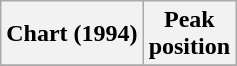<table class="wikitable sortable">
<tr>
<th>Chart (1994)</th>
<th>Peak<br>position</th>
</tr>
<tr>
</tr>
</table>
